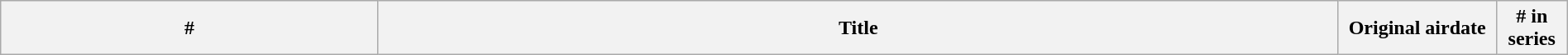<table class="wikitable plainrowheaders" width="100%">
<tr>
<th>#</th>
<th>Title</th>
<th width="120">Original airdate</th>
<th width="50"># in series<br></th>
</tr>
</table>
